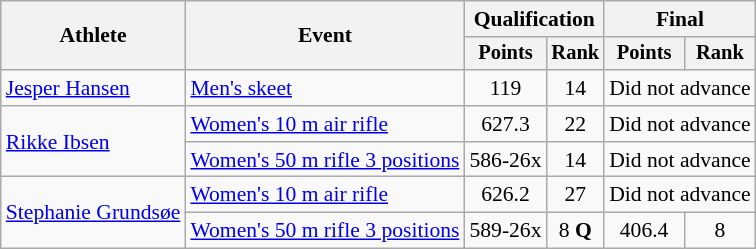<table class="wikitable" style="font-size:90%">
<tr>
<th rowspan="2">Athlete</th>
<th rowspan="2">Event</th>
<th colspan=2>Qualification</th>
<th colspan=2>Final</th>
</tr>
<tr style="font-size:95%">
<th>Points</th>
<th>Rank</th>
<th>Points</th>
<th>Rank</th>
</tr>
<tr align=center>
<td align=left><a href='#'>Jesper Hansen</a></td>
<td align=left><a href='#'>Men's skeet</a></td>
<td>119</td>
<td>14</td>
<td colspan="2">Did not advance</td>
</tr>
<tr align=center>
<td align=left rowspan=2><a href='#'>Rikke Ibsen</a></td>
<td align=left><a href='#'>Women's 10 m air rifle</a></td>
<td>627.3</td>
<td>22</td>
<td colspan=2>Did not advance</td>
</tr>
<tr align=center>
<td align="left"><a href='#'>Women's 50 m rifle 3 positions</a></td>
<td>586-26x</td>
<td>14</td>
<td colspan=2>Did not advance</td>
</tr>
<tr align=center>
<td align=left rowspan=2><a href='#'>Stephanie Grundsøe</a></td>
<td align=left><a href='#'>Women's 10 m air rifle</a></td>
<td>626.2</td>
<td>27</td>
<td colspan=2>Did not advance</td>
</tr>
<tr align=center>
<td align="left"><a href='#'>Women's 50 m rifle 3 positions</a></td>
<td>589-26x</td>
<td>8 <strong>Q</strong></td>
<td>406.4</td>
<td>8</td>
</tr>
</table>
